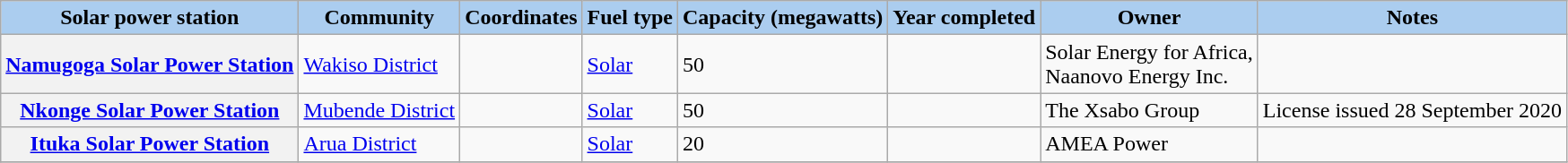<table class="wikitable sortable">
<tr>
<th style="background-color:#ABCDEF;">Solar power station</th>
<th style="background-color:#ABCDEF;">Community</th>
<th style="background-color:#ABCDEF;">Coordinates</th>
<th style="background-color:#ABCDEF;">Fuel type</th>
<th data-sort-type="number" style="background-color:#ABCDEF;">Capacity (megawatts)</th>
<th style="background-color:#ABCDEF;">Year completed</th>
<th style="background-color:#ABCDEF;">Owner</th>
<th style="background-color:#ABCDEF;">Notes</th>
</tr>
<tr>
<th><a href='#'>Namugoga Solar Power Station</a></th>
<td><a href='#'>Wakiso District</a></td>
<td></td>
<td><a href='#'>Solar</a></td>
<td>50</td>
<td></td>
<td>Solar Energy for Africa,<br>Naanovo Energy Inc.</td>
<td></td>
</tr>
<tr>
<th><a href='#'>Nkonge Solar Power Station</a></th>
<td><a href='#'>Mubende District</a></td>
<td></td>
<td><a href='#'>Solar</a></td>
<td>50</td>
<td></td>
<td>The Xsabo Group</td>
<td>License issued 28 September 2020</td>
</tr>
<tr>
<th><a href='#'>Ituka Solar Power Station</a></th>
<td><a href='#'>Arua District</a></td>
<td></td>
<td><a href='#'>Solar</a></td>
<td>20</td>
<td></td>
<td>AMEA Power</td>
<td></td>
</tr>
<tr>
</tr>
</table>
